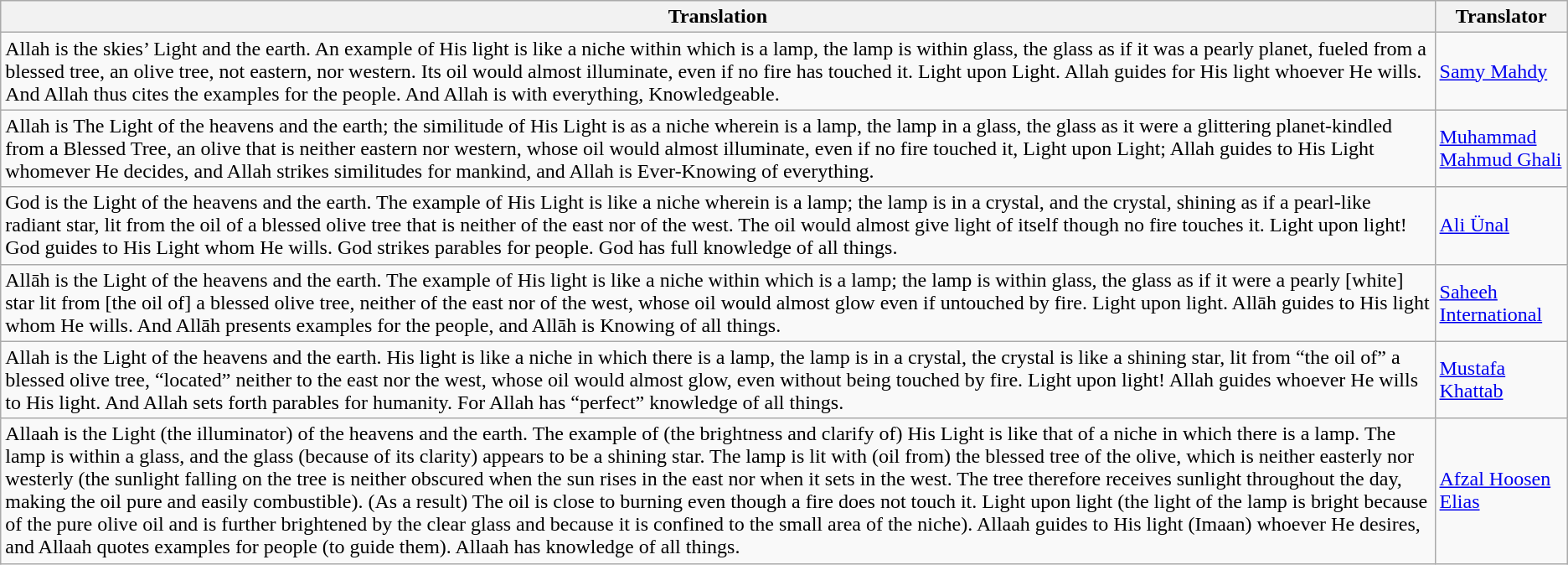<table class="wikitable">
<tr>
<th>Translation</th>
<th>Translator</th>
</tr>
<tr>
<td>Allah is the skies’ Light and the earth. An example of His light is like a niche within which is a lamp, the lamp is within glass, the glass as if it was a pearly planet, fueled from a blessed tree, an olive tree, not eastern, nor western. Its oil would almost illuminate, even if no fire has touched it. Light upon Light. Allah guides for His light whoever He wills. And Allah thus cites the examples for the people. And Allah is with everything, Knowledgeable.</td>
<td><a href='#'>Samy Mahdy</a></td>
</tr>
<tr>
<td>Allah is The Light of the heavens and the earth; the similitude of His Light is as a niche wherein is a lamp, the lamp in a glass, the glass as it were a glittering planet-kindled from a Blessed Tree, an olive that is neither eastern nor western, whose oil would almost illuminate, even if no fire touched it, Light upon Light; Allah guides to His Light whomever He decides, and Allah strikes similitudes for mankind, and Allah is Ever-Knowing of everything.</td>
<td><a href='#'>Muhammad Mahmud Ghali</a></td>
</tr>
<tr>
<td>God is the Light of the heavens and the earth. The example of His Light is like a niche wherein is a lamp; the lamp is in a crystal, and the crystal, shining as if a pearl-like radiant star, lit from the oil of a blessed olive tree that is neither of the east nor of the west. The oil would almost give light of itself though no fire touches it. Light upon light! God guides to His Light whom He wills. God strikes parables for people. God has full knowledge of all things.</td>
<td><a href='#'>Ali Ünal</a></td>
</tr>
<tr>
<td>Allāh is the Light of the heavens and the earth. The example of His light is like a niche within which is a lamp; the lamp is within glass, the glass as if it were a pearly [white] star lit from [the oil of] a blessed olive tree, neither of the east nor of the west, whose oil would almost glow even if untouched by fire. Light upon light. Allāh guides to His light whom He wills. And Allāh presents examples for the people, and Allāh is Knowing of all things.</td>
<td><a href='#'>Saheeh International</a></td>
</tr>
<tr>
<td>Allah is the Light of the heavens and the earth. His light is like a niche in which there is a lamp, the lamp is in a crystal, the crystal is like a shining star, lit from “the oil of” a blessed olive tree, “located” neither to the east nor the west, whose oil would almost glow, even without being touched by fire. Light upon light! Allah guides whoever He wills to His light. And Allah sets forth parables for humanity. For Allah has “perfect” knowledge of all things.</td>
<td><a href='#'>Mustafa Khattab</a></td>
</tr>
<tr>
<td>Allaah is the Light (the illuminator) of the heavens and the earth. The example of (the brightness and clarify of) His Light is like that of a niche in which there is a lamp. The lamp is within a glass, and the glass (because of its clarity) appears to be a shining star. The lamp is lit with (oil from) the blessed tree of the olive, which is neither easterly nor westerly (the sunlight falling on the tree is neither obscured when the sun rises in the east nor when it sets in the west. The tree therefore receives sunlight throughout the day, making the oil pure and easily combustible). (As a result) The oil is close to burning even though a fire does not touch it. Light upon light (the light of the lamp is bright because of the pure olive oil and is further brightened by the clear glass and because it is confined to the small area of the niche). Allaah guides to His light (Imaan) whoever He desires, and Allaah quotes examples for people (to guide them). Allaah has knowledge of all things.</td>
<td><a href='#'>Afzal Hoosen Elias</a></td>
</tr>
</table>
